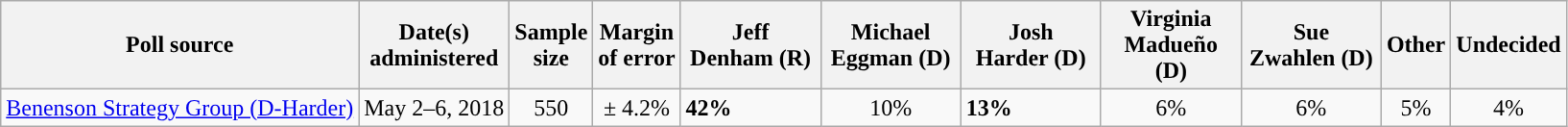<table class="wikitable">
<tr>
<th>Poll source</th>
<th>Date(s)<br>administered</th>
<th>Sample<br>size</th>
<th>Margin<br>of error</th>
<th style="width:90px">Jeff<br>Denham (R)</th>
<th style="width:90px">Michael<br>Eggman (D)</th>
<th style="width:90px">Josh<br>Harder (D)</th>
<th style="width:90px">Virginia<br>Madueño (D)</th>
<th style="width:90px">Sue<br>Zwahlen (D)</th>
<th>Other</th>
<th>Undecided</th>
</tr>
<tr>
<td><a href='#'>Benenson Strategy Group (D-Harder)</a></td>
<td style="text-align:center">May 2–6, 2018</td>
<td style="text-align:center">550</td>
<td style="text-align:center">± 4.2%</td>
<td style="background-color:"><strong>42%</strong></td>
<td style="text-align:center">10%</td>
<td style="background-color:"><strong>13%</strong></td>
<td style="text-align:center">6%</td>
<td style="text-align:center">6%</td>
<td style="text-align:center">5%</td>
<td style="text-align:center">4%</td>
</tr>
</table>
